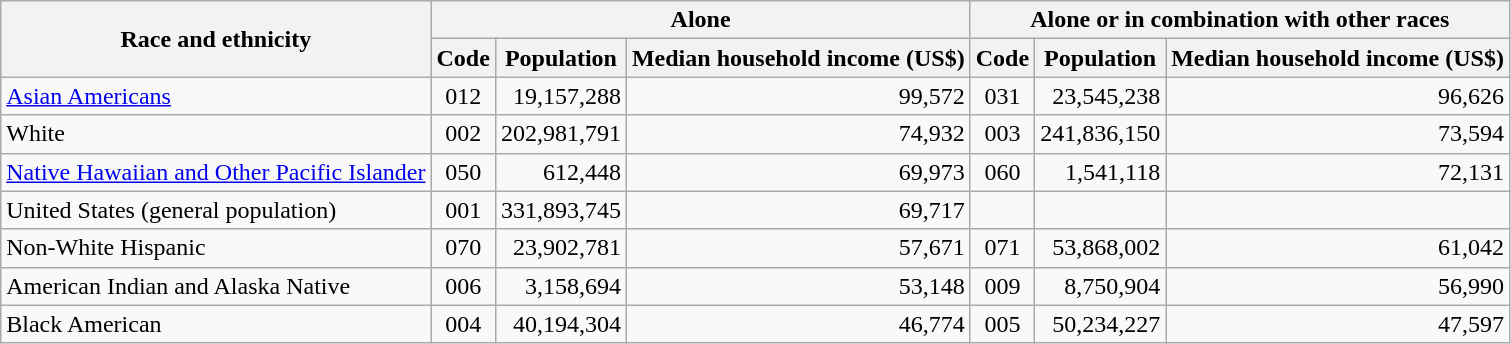<table class="wikitable sortable">
<tr>
<th rowspan=2>Race and ethnicity</th>
<th colspan=3>Alone</th>
<th colspan=3>Alone or in combination with other races</th>
</tr>
<tr>
<th>Code</th>
<th>Population</th>
<th>Median household income (US$)</th>
<th>Code</th>
<th>Population</th>
<th>Median household income (US$)</th>
</tr>
<tr>
<td><a href='#'>Asian Americans</a></td>
<td align=center>012</td>
<td align=right>19,157,288</td>
<td align=right>99,572</td>
<td align=center>031</td>
<td align=right>23,545,238</td>
<td align=right>96,626</td>
</tr>
<tr>
<td>White</td>
<td align=center>002</td>
<td align=right>202,981,791</td>
<td align=right>74,932</td>
<td align=center>003</td>
<td align=right>241,836,150</td>
<td align=right>73,594</td>
</tr>
<tr>
<td><a href='#'>Native Hawaiian and Other Pacific Islander</a></td>
<td align="center">050</td>
<td align="right">612,448</td>
<td align="right">69,973</td>
<td align="center">060</td>
<td align="right">1,541,118</td>
<td align="right">72,131</td>
</tr>
<tr>
<td>United States (general population)</td>
<td align=center>001</td>
<td align=right>331,893,745</td>
<td align=right>69,717</td>
<td></td>
<td></td>
<td></td>
</tr>
<tr>
<td>Non-White Hispanic</td>
<td align="center">070</td>
<td align="right">23,902,781</td>
<td align="right">57,671</td>
<td align="center">071</td>
<td align="right">53,868,002</td>
<td align="right">61,042</td>
</tr>
<tr>
<td>American Indian and Alaska Native</td>
<td align="center">006</td>
<td align="right">3,158,694</td>
<td align="right">53,148</td>
<td align="center">009</td>
<td align="right">8,750,904</td>
<td align="right">56,990</td>
</tr>
<tr>
<td>Black American</td>
<td align=center>004</td>
<td align=right>40,194,304</td>
<td align=right>46,774</td>
<td align=center>005</td>
<td align=right>50,234,227</td>
<td align=right>47,597</td>
</tr>
</table>
